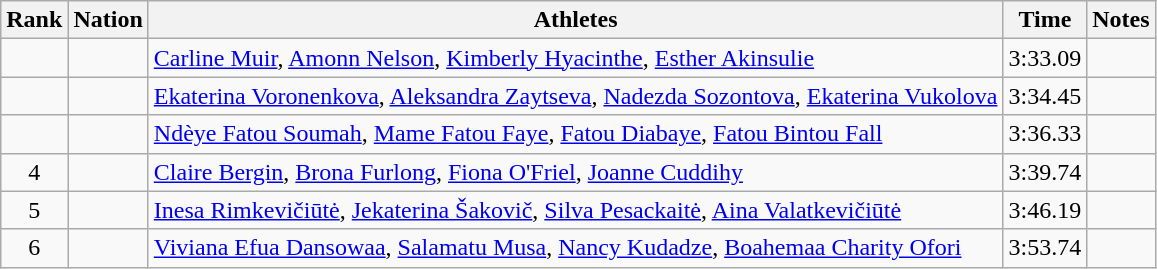<table class="wikitable sortable" style="text-align:center">
<tr>
<th>Rank</th>
<th>Nation</th>
<th>Athletes</th>
<th>Time</th>
<th>Notes</th>
</tr>
<tr>
<td></td>
<td align=left></td>
<td align=left><a href='#'>Carline Muir</a>, <a href='#'>Amonn Nelson</a>, <a href='#'>Kimberly Hyacinthe</a>, <a href='#'>Esther Akinsulie</a></td>
<td>3:33.09</td>
<td></td>
</tr>
<tr>
<td></td>
<td align=left></td>
<td align=left><a href='#'>Ekaterina Voronenkova</a>, <a href='#'>Aleksandra Zaytseva</a>, <a href='#'>Nadezda Sozontova</a>, <a href='#'>Ekaterina Vukolova</a></td>
<td>3:34.45</td>
<td></td>
</tr>
<tr>
<td></td>
<td align=left></td>
<td align=left><a href='#'>Ndèye Fatou Soumah</a>, <a href='#'>Mame Fatou Faye</a>, <a href='#'>Fatou Diabaye</a>, <a href='#'>Fatou Bintou Fall</a></td>
<td>3:36.33</td>
<td></td>
</tr>
<tr>
<td>4</td>
<td align=left></td>
<td align=left><a href='#'>Claire Bergin</a>, <a href='#'>Brona Furlong</a>, <a href='#'>Fiona O'Friel</a>, <a href='#'>Joanne Cuddihy</a></td>
<td>3:39.74</td>
<td></td>
</tr>
<tr>
<td>5</td>
<td align=left></td>
<td align=left><a href='#'>Inesa Rimkevičiūtė</a>, <a href='#'>Jekaterina Šakovič</a>, <a href='#'>Silva Pesackaitė</a>, <a href='#'>Aina Valatkevičiūtė</a></td>
<td>3:46.19</td>
<td></td>
</tr>
<tr>
<td>6</td>
<td align=left></td>
<td align=left><a href='#'>Viviana Efua Dansowaa</a>, <a href='#'>Salamatu Musa</a>, <a href='#'>Nancy Kudadze</a>, <a href='#'>Boahemaa Charity Ofori</a></td>
<td>3:53.74</td>
<td></td>
</tr>
</table>
